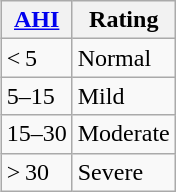<table class="wikitable" align="right">
<tr>
<th><a href='#'>AHI</a></th>
<th>Rating</th>
</tr>
<tr>
<td>< 5</td>
<td>Normal</td>
</tr>
<tr>
<td>5–15</td>
<td>Mild</td>
</tr>
<tr>
<td>15–30</td>
<td>Moderate</td>
</tr>
<tr>
<td>> 30</td>
<td>Severe</td>
</tr>
</table>
